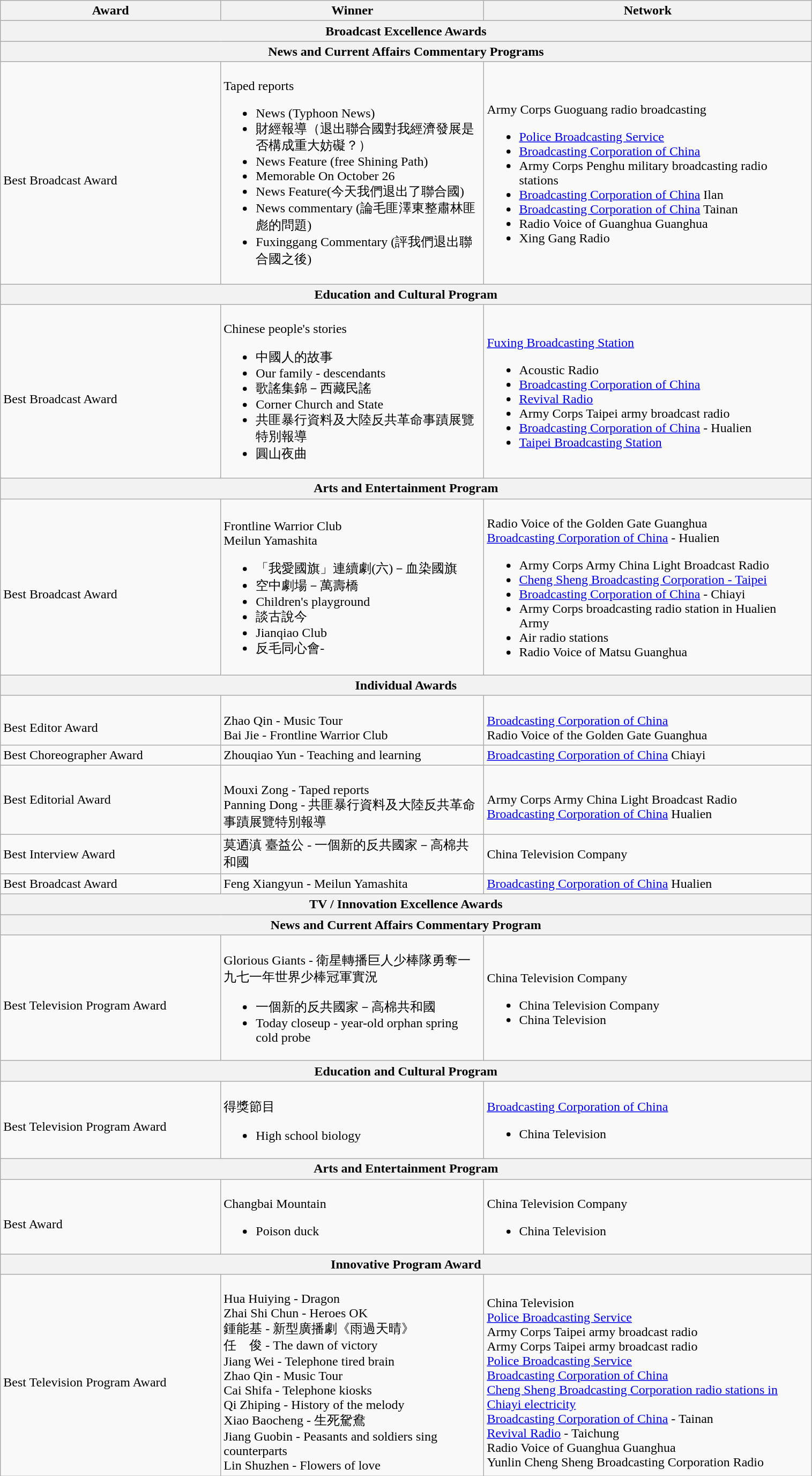<table class="wikitable">
<tr>
<th style="width:200pt;">Award</th>
<th style="width:240pt;">Winner</th>
<th style="width:300pt;">Network</th>
</tr>
<tr>
<th colspan=3 style="text-align:center" style="background:#99CCFF;">Broadcast Excellence Awards</th>
</tr>
<tr>
<th colspan=3 style="text-align:center" style="background: LightSteelBlue;">News and Current Affairs Commentary Programs</th>
</tr>
<tr>
<td><br>Best Broadcast Award</td>
<td><br>Taped reports<ul><li>News (Typhoon News)</li><li>財經報導（退出聯合國對我經濟發展是否構成重大妨礙？）</li><li>News Feature (free Shining Path)</li><li>Memorable On October 26</li><li>News Feature(今天我們退出了聯合國)</li><li>News commentary (論毛匪澤東整肅林匪彪的問題)</li><li>Fuxinggang Commentary (評我們退出聯合國之後)</li></ul></td>
<td><br>Army Corps Guoguang radio broadcasting<ul><li><a href='#'>Police Broadcasting Service</a></li><li><a href='#'>Broadcasting Corporation of China</a></li><li>Army Corps Penghu military broadcasting radio stations</li><li><a href='#'>Broadcasting Corporation of China</a> Ilan</li><li><a href='#'>Broadcasting Corporation of China</a> Tainan</li><li>Radio Voice of Guanghua Guanghua</li><li>Xing Gang Radio</li></ul></td>
</tr>
<tr>
<th colspan=3 style="text-align:center" style="background: LightSteelBlue;">Education and Cultural Program</th>
</tr>
<tr>
<td><br>Best Broadcast Award</td>
<td><br>Chinese people's stories<ul><li>中國人的故事</li><li>Our family - descendants</li><li>歌謠集錦－西藏民謠</li><li>Corner Church and State</li><li>共匪暴行資料及大陸反共革命事蹟展覽特別報導</li><li>圓山夜曲</li></ul></td>
<td><br><a href='#'>Fuxing Broadcasting Station</a><ul><li>Acoustic Radio</li><li><a href='#'>Broadcasting Corporation of China</a></li><li><a href='#'>Revival Radio</a></li><li>Army Corps Taipei army broadcast radio</li><li><a href='#'>Broadcasting Corporation of China</a> - Hualien</li><li><a href='#'>Taipei Broadcasting Station</a></li></ul></td>
</tr>
<tr>
<th colspan=3 style="text-align:center" style="background: LightSteelBlue;">Arts and Entertainment Program</th>
</tr>
<tr>
<td><br>Best Broadcast Award</td>
<td><br>Frontline Warrior Club
<br>Meilun Yamashita<ul><li>「我愛國旗」連續劇(六)－血染國旗</li><li>空中劇場－萬壽橋</li><li>Children's playground</li><li>談古說今</li><li>Jianqiao Club</li><li>反毛同心會-</li></ul></td>
<td><br>Radio Voice of the Golden Gate Guanghua
<br><a href='#'>Broadcasting Corporation of China</a> - Hualien<ul><li>Army Corps Army China Light Broadcast Radio</li><li><a href='#'>Cheng Sheng Broadcasting Corporation - Taipei</a></li><li><a href='#'>Broadcasting Corporation of China</a> - Chiayi</li><li>Army Corps broadcasting radio station in Hualien Army</li><li>Air radio stations</li><li>Radio Voice of Matsu Guanghua</li></ul></td>
</tr>
<tr>
<th colspan=3 style="text-align:center" style="background:#99CCFF;">Individual Awards</th>
</tr>
<tr>
<td><br>Best Editor Award</td>
<td><br>Zhao Qin - Music Tour
<br>Bai Jie - Frontline Warrior Club</td>
<td><br><a href='#'>Broadcasting Corporation of China</a>
<br>Radio Voice of the Golden Gate Guanghua</td>
</tr>
<tr>
<td>Best Choreographer Award</td>
<td>Zhouqiao Yun - Teaching and learning</td>
<td><a href='#'>Broadcasting Corporation of China</a> Chiayi</td>
</tr>
<tr>
<td>Best Editorial Award</td>
<td><br>Mouxi Zong - Taped reports
<br>Panning Dong - 共匪暴行資料及大陸反共革命事蹟展覽特別報導</td>
<td><br>Army Corps Army China Light Broadcast Radio
<br><a href='#'>Broadcasting Corporation of China</a> Hualien</td>
</tr>
<tr>
<td>Best Interview Award</td>
<td>莫迺滇 臺益公 - 一個新的反共國家－高棉共和國</td>
<td>China Television Company</td>
</tr>
<tr>
<td>Best Broadcast Award</td>
<td>Feng Xiangyun - Meilun Yamashita</td>
<td><a href='#'>Broadcasting Corporation of China</a> Hualien</td>
</tr>
<tr>
<th colspan=3 style="text-align:center" style="background:#99CCFF;">TV / Innovation Excellence Awards</th>
</tr>
<tr>
<th colspan=3 style="text-align:center" style="background: LightSteelBlue;">News and Current Affairs Commentary Program</th>
</tr>
<tr>
<td><br>Best Television Program Award</td>
<td><br>Glorious Giants - 衛星轉播巨人少棒隊勇奪一九七一年世界少棒冠軍實況<ul><li>一個新的反共國家－高棉共和國</li><li>Today closeup - year-old orphan spring cold probe</li></ul></td>
<td><br>China Television Company<ul><li>China Television Company</li><li>China Television</li></ul></td>
</tr>
<tr>
<th colspan=3 style="text-align:center" style="background: LightSteelBlue;">Education and Cultural Program</th>
</tr>
<tr>
<td><br>Best Television Program Award</td>
<td><br>得獎節目<ul><li>High school biology</li></ul></td>
<td><br><a href='#'>Broadcasting Corporation of China</a><ul><li>China Television</li></ul></td>
</tr>
<tr>
<th colspan=3 style="text-align:center" style="background: LightSteelBlue;">Arts and Entertainment Program</th>
</tr>
<tr>
<td><br>Best Award</td>
<td><br>Changbai Mountain<ul><li>Poison duck</li></ul></td>
<td><br>China Television Company<ul><li>China Television</li></ul></td>
</tr>
<tr>
<th colspan=3 style="text-align:center" style="background: LightSteelBlue;">Innovative Program Award</th>
</tr>
<tr>
<td><br>Best Television Program Award</td>
<td><br>Hua Huiying - Dragon
<br>Zhai Shi Chun - Heroes OK
<br>鍾能基 - 新型廣播劇《雨過天晴》
<br>任　俊 - The dawn of victory
<br>Jiang Wei - Telephone tired brain
<br>Zhao Qin - Music Tour
<br>Cai Shifa - Telephone kiosks
<br>Qi Zhiping - History of the melody
<br>Xiao Baocheng - 生死駌鴦
<br>Jiang Guobin - Peasants and soldiers sing counterparts
<br>Lin Shuzhen - Flowers of love</td>
<td><br>China Television
<br><a href='#'>Police Broadcasting Service</a>
<br>Army Corps Taipei army broadcast radio
<br>Army Corps Taipei army broadcast radio
<br><a href='#'>Police Broadcasting Service</a>
<br><a href='#'>Broadcasting Corporation of China</a>
<br><a href='#'>Cheng Sheng Broadcasting Corporation radio stations in Chiayi electricity</a>
<br><a href='#'>Broadcasting Corporation of China</a> - Tainan
<br><a href='#'>Revival Radio</a> - Taichung 
<br>Radio Voice of Guanghua Guanghua
<br>Yunlin Cheng Sheng Broadcasting Corporation Radio</td>
</tr>
</table>
